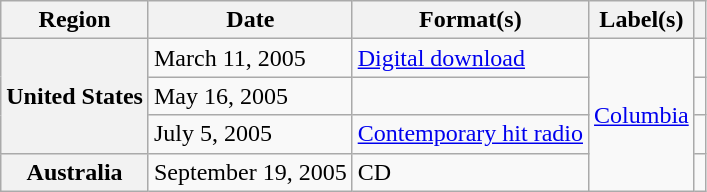<table class="wikitable plainrowheaders">
<tr>
<th scope="col">Region</th>
<th scope="col">Date</th>
<th scope="col">Format(s)</th>
<th scope="col">Label(s)</th>
<th scope="col"></th>
</tr>
<tr>
<th scope="row" rowspan="3">United States</th>
<td>March 11, 2005</td>
<td><a href='#'>Digital download</a></td>
<td rowspan="4"><a href='#'>Columbia</a></td>
<td></td>
</tr>
<tr>
<td>May 16, 2005</td>
<td></td>
<td></td>
</tr>
<tr>
<td>July 5, 2005</td>
<td><a href='#'>Contemporary hit radio</a></td>
<td></td>
</tr>
<tr>
<th scope="row">Australia</th>
<td>September 19, 2005</td>
<td>CD</td>
<td></td>
</tr>
</table>
